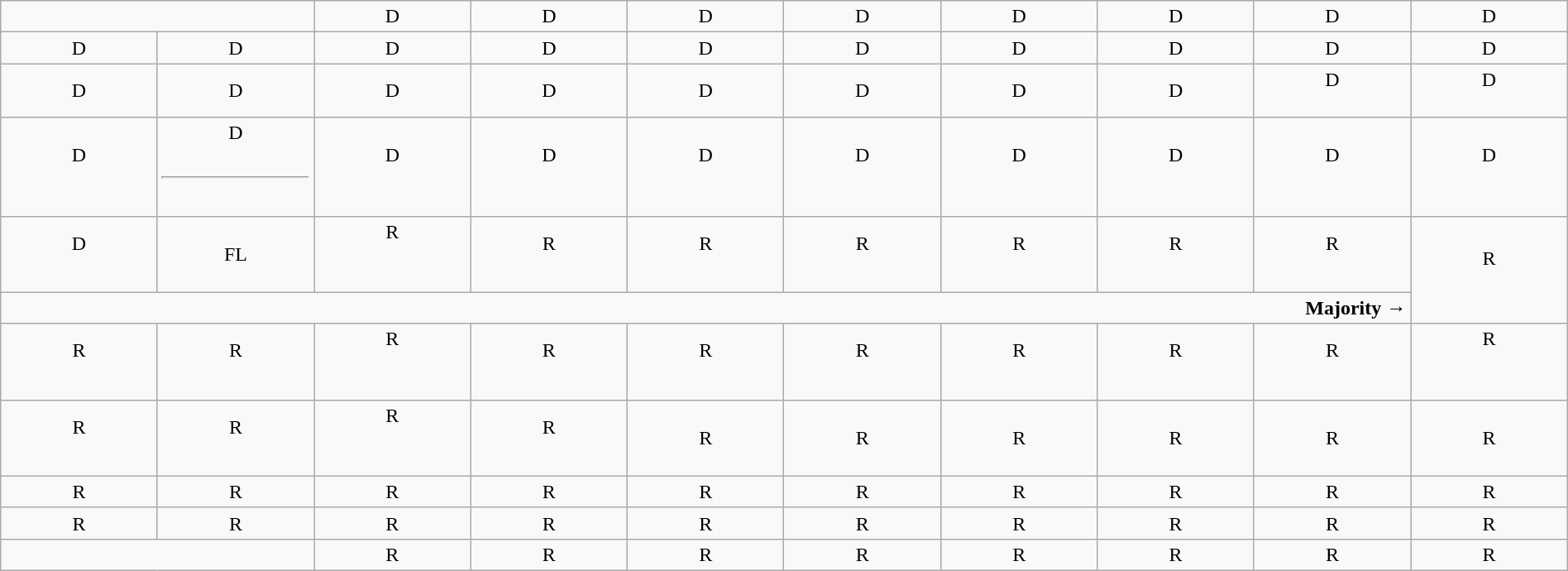<table class="wikitable" style="text-align:center" width=100%>
<tr>
<td colspan=2> </td>
<td>D</td>
<td>D</td>
<td>D</td>
<td>D</td>
<td>D</td>
<td>D</td>
<td>D</td>
<td>D</td>
</tr>
<tr>
<td width=10% >D</td>
<td width=10% >D</td>
<td width=10% >D</td>
<td width=10% >D</td>
<td width=10% >D</td>
<td width=10% >D</td>
<td width=10% >D</td>
<td width=10% >D</td>
<td width=10% >D</td>
<td width=10% >D</td>
</tr>
<tr>
<td>D</td>
<td>D</td>
<td>D</td>
<td>D</td>
<td>D</td>
<td>D</td>
<td>D</td>
<td>D</td>
<td>D<br><br></td>
<td>D<br><br></td>
</tr>
<tr>
<td>D<br><br></td>
<td>D<br><br><hr><br></td>
<td>D<br><br></td>
<td>D<br><br></td>
<td>D<br><br></td>
<td>D<br><br></td>
<td>D<br><br></td>
<td>D<br><br></td>
<td>D<br><br></td>
<td>D<br><br></td>
</tr>
<tr>
<td>D<br><br></td>
<td>FL</td>
<td>R<br><br><br></td>
<td>R<br><br></td>
<td>R<br><br></td>
<td>R<br><br></td>
<td>R<br><br></td>
<td>R<br><br></td>
<td>R<br><br></td>
<td rowspan=2 >R<br><br></td>
</tr>
<tr>
<td colspan=9 align=right><strong>Majority →</strong></td>
</tr>
<tr>
<td>R<br><br></td>
<td>R<br><br></td>
<td>R<br><br><br></td>
<td>R<br><br></td>
<td>R<br><br></td>
<td>R<br><br></td>
<td>R<br><br></td>
<td>R<br><br></td>
<td>R<br><br></td>
<td>R<br><br><br></td>
</tr>
<tr>
<td>R<br><br></td>
<td>R<br><br></td>
<td>R<br><br><br></td>
<td>R<br><br></td>
<td>R</td>
<td>R</td>
<td>R</td>
<td>R</td>
<td>R</td>
<td>R</td>
</tr>
<tr>
<td>R</td>
<td>R</td>
<td>R</td>
<td>R</td>
<td>R</td>
<td>R</td>
<td>R</td>
<td>R</td>
<td>R</td>
<td>R</td>
</tr>
<tr>
<td>R</td>
<td>R</td>
<td>R</td>
<td>R</td>
<td>R</td>
<td>R</td>
<td>R</td>
<td>R</td>
<td>R</td>
<td>R</td>
</tr>
<tr>
<td colspan=2></td>
<td>R</td>
<td>R</td>
<td>R</td>
<td>R</td>
<td>R</td>
<td>R</td>
<td>R</td>
<td>R</td>
</tr>
</table>
